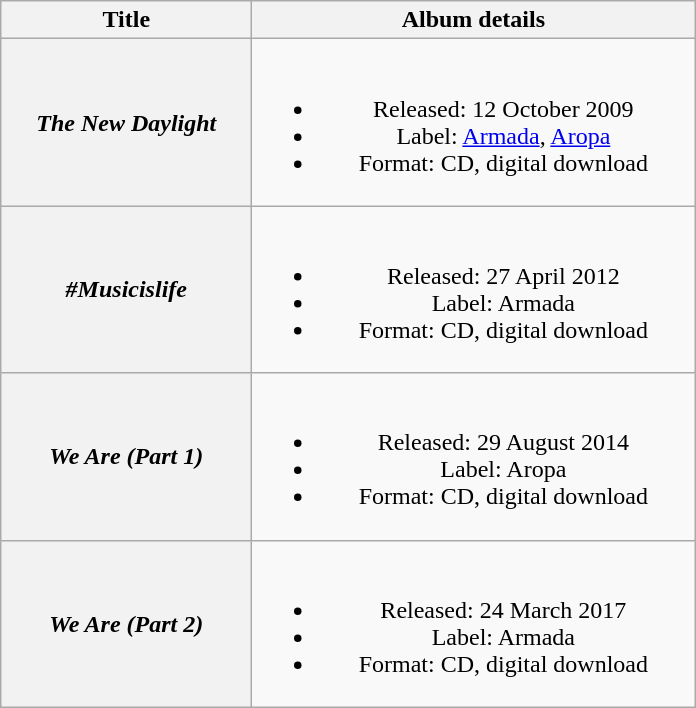<table class="wikitable plainrowheaders" style="text-align:center;">
<tr>
<th scope="col" style="width:10em;">Title</th>
<th scope="col" style="width:18em;">Album details</th>
</tr>
<tr>
<th scope="row"><em>The New Daylight</em></th>
<td><br><ul><li>Released: 12 October 2009</li><li>Label: <a href='#'>Armada</a>, <a href='#'>Aropa</a></li><li>Format: CD, digital download</li></ul></td>
</tr>
<tr>
<th scope="row"><em>#Musicislife</em></th>
<td><br><ul><li>Released: 27 April 2012</li><li>Label: Armada</li><li>Format: CD, digital download</li></ul></td>
</tr>
<tr>
<th scope="row"><em>We Are (Part 1)</em></th>
<td><br><ul><li>Released: 29 August 2014</li><li>Label: Aropa</li><li>Format: CD, digital download</li></ul></td>
</tr>
<tr>
<th scope="row"><em>We Are (Part 2)</em></th>
<td><br><ul><li>Released: 24 March 2017</li><li>Label: Armada</li><li>Format: CD, digital download</li></ul></td>
</tr>
</table>
